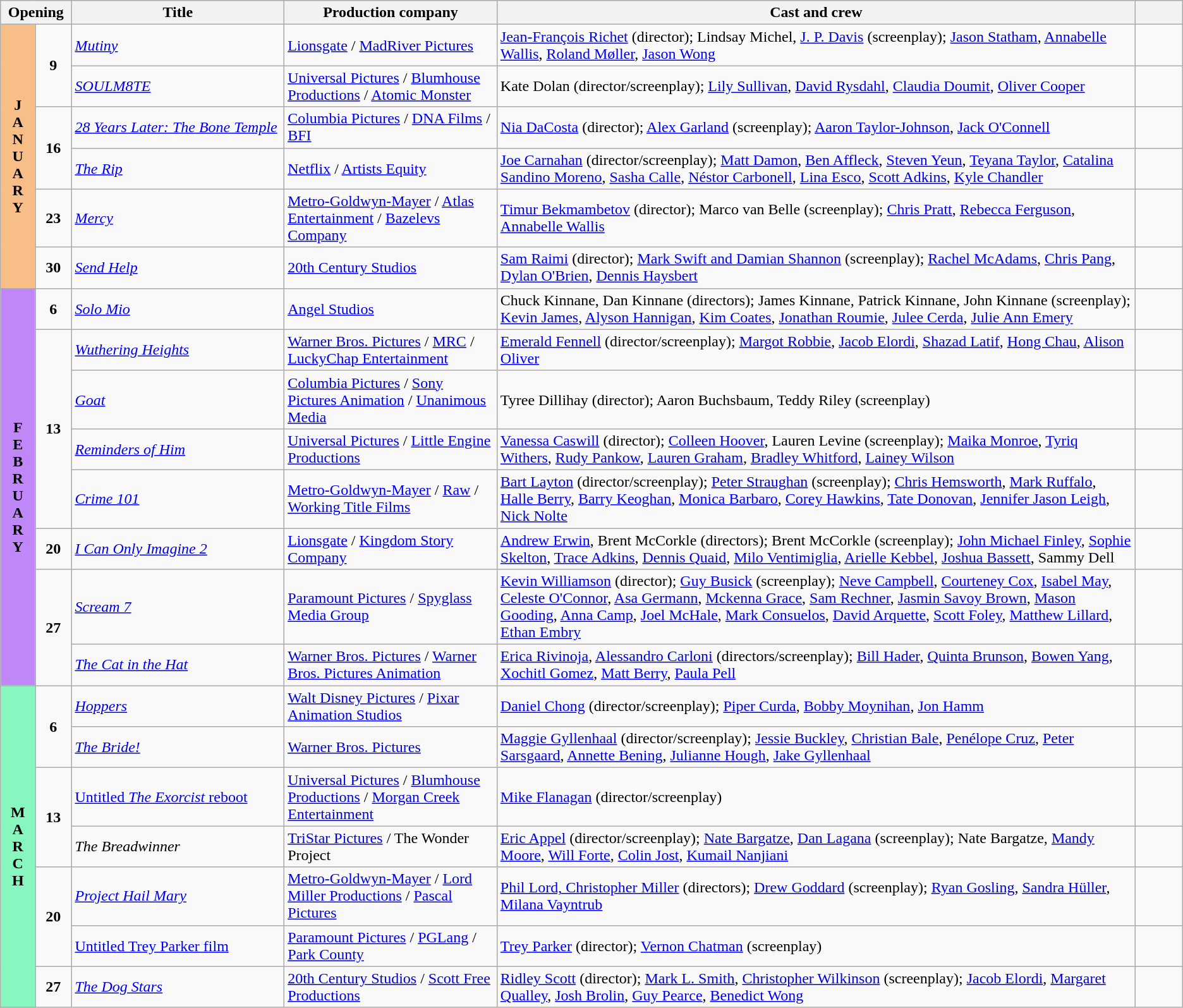<table class="wikitable sortable">
<tr>
<th colspan="2" style="width:6%;">Opening</th>
<th style="width:18%;">Title</th>
<th style="width:18%;">Production company</th>
<th>Cast and crew</th>
<th style="width:4%;"  class="unsortable"></th>
</tr>
<tr>
<th rowspan="6" style="text-align:center; background:#f7bf87;">J<br>A<br>N<br>U<br>A<br>R<br>Y</th>
<td rowspan="2" style="text-align:center;"><strong>9</strong></td>
<td><em><a href='#'>Mutiny</a></em></td>
<td><a href='#'>Lionsgate</a> / <a href='#'>MadRiver Pictures</a></td>
<td><a href='#'>Jean-François Richet</a> (director); Lindsay Michel, <a href='#'>J. P. Davis</a> (screenplay); <a href='#'>Jason Statham</a>, <a href='#'>Annabelle Wallis</a>, <a href='#'>Roland Møller</a>, <a href='#'>Jason Wong</a></td>
<td style="text-align:center"></td>
</tr>
<tr>
<td><em><a href='#'>SOULM8TE</a></em></td>
<td><a href='#'>Universal Pictures</a> / <a href='#'>Blumhouse Productions</a> / <a href='#'>Atomic Monster</a></td>
<td>Kate Dolan (director/screenplay); <a href='#'>Lily Sullivan</a>, <a href='#'>David Rysdahl</a>, <a href='#'>Claudia Doumit</a>, <a href='#'>Oliver Cooper</a></td>
<td style="text-align:center"></td>
</tr>
<tr>
<td rowspan="2" style="text-align:center;"><strong>16</strong></td>
<td><em><a href='#'>28 Years Later: The Bone Temple</a></em></td>
<td><a href='#'>Columbia Pictures</a> / <a href='#'>DNA Films</a> / <a href='#'>BFI</a></td>
<td><a href='#'>Nia DaCosta</a> (director); <a href='#'>Alex Garland</a> (screenplay); <a href='#'>Aaron Taylor-Johnson</a>, <a href='#'>Jack O'Connell</a></td>
<td style="text-align:center"></td>
</tr>
<tr>
<td><em><a href='#'>The Rip</a></em></td>
<td><a href='#'>Netflix</a> / <a href='#'>Artists Equity</a></td>
<td><a href='#'>Joe Carnahan</a> (director/screenplay); <a href='#'>Matt Damon</a>, <a href='#'>Ben Affleck</a>, <a href='#'>Steven Yeun</a>, <a href='#'>Teyana Taylor</a>, <a href='#'>Catalina Sandino Moreno</a>, <a href='#'>Sasha Calle</a>, <a href='#'>Néstor Carbonell</a>, <a href='#'>Lina Esco</a>, <a href='#'>Scott Adkins</a>, <a href='#'>Kyle Chandler</a></td>
<td style="text-align:center"></td>
</tr>
<tr>
<td rowspan="1" style="text-align:center;"><strong>23</strong></td>
<td><em><a href='#'>Mercy</a></em></td>
<td><a href='#'>Metro-Goldwyn-Mayer</a> / <a href='#'>Atlas Entertainment</a> / <a href='#'>Bazelevs Company</a></td>
<td><a href='#'>Timur Bekmambetov</a> (director); Marco van Belle (screenplay); <a href='#'>Chris Pratt</a>, <a href='#'>Rebecca Ferguson</a>, <a href='#'>Annabelle Wallis</a></td>
<td style="text-align:center"></td>
</tr>
<tr>
<td style="text-align:center;"><strong>30</strong></td>
<td><em><a href='#'>Send Help</a></em></td>
<td><a href='#'>20th Century Studios</a></td>
<td><a href='#'>Sam Raimi</a> (director); <a href='#'>Mark Swift and Damian Shannon</a> (screenplay); <a href='#'>Rachel McAdams</a>, <a href='#'>Chris Pang</a>, <a href='#'>Dylan O'Brien</a>, <a href='#'>Dennis Haysbert</a></td>
<td style="text-align:center"></td>
</tr>
<tr>
<th rowspan="8" style="text-align:center; background:#bf87f7; text color:#000;">F<br>E<br>B<br>R<br>U<br>A<br>R<br>Y</th>
<td rowspan="1" style="text-align:center;"><strong>6</strong></td>
<td><em><a href='#'>Solo Mio</a></em></td>
<td><a href='#'>Angel Studios</a></td>
<td>Chuck Kinnane, Dan Kinnane (directors); James Kinnane, Patrick Kinnane, John Kinnane (screenplay); <a href='#'>Kevin James</a>, <a href='#'>Alyson Hannigan</a>, <a href='#'>Kim Coates</a>, <a href='#'>Jonathan Roumie</a>, <a href='#'>Julee Cerda</a>, <a href='#'>Julie Ann Emery</a></td>
<td style="text-align:center"></td>
</tr>
<tr>
<td rowspan="4" style="text-align:center;"><strong>13</strong></td>
<td><em><a href='#'>Wuthering Heights</a></em></td>
<td><a href='#'>Warner Bros. Pictures</a> / <a href='#'>MRC</a> / <a href='#'>LuckyChap Entertainment</a></td>
<td><a href='#'>Emerald Fennell</a> (director/screenplay); <a href='#'>Margot Robbie</a>, <a href='#'>Jacob Elordi</a>, <a href='#'>Shazad Latif</a>, <a href='#'>Hong Chau</a>, <a href='#'>Alison Oliver</a></td>
<td style="text-align:center"></td>
</tr>
<tr>
<td><em><a href='#'>Goat</a></em></td>
<td><a href='#'>Columbia Pictures</a> / <a href='#'>Sony Pictures Animation</a> / <a href='#'>Unanimous Media</a></td>
<td>Tyree Dillihay (director); Aaron Buchsbaum, Teddy Riley (screenplay)</td>
<td style="text-align:center"></td>
</tr>
<tr>
<td><em><a href='#'>Reminders of Him</a></em></td>
<td><a href='#'>Universal Pictures</a> / <a href='#'>Little Engine Productions</a></td>
<td><a href='#'>Vanessa Caswill</a> (director); <a href='#'>Colleen Hoover</a>, Lauren Levine (screenplay); <a href='#'>Maika Monroe</a>, <a href='#'>Tyriq Withers</a>, <a href='#'>Rudy Pankow</a>, <a href='#'>Lauren Graham</a>, <a href='#'>Bradley Whitford</a>, <a href='#'>Lainey Wilson</a></td>
<td style="text-align:center"></td>
</tr>
<tr>
<td><em><a href='#'>Crime 101</a></em></td>
<td><a href='#'>Metro-Goldwyn-Mayer</a> / <a href='#'>Raw</a> / <a href='#'>Working Title Films</a></td>
<td><a href='#'>Bart Layton</a> (director/screenplay); <a href='#'>Peter Straughan</a> (screenplay); <a href='#'>Chris Hemsworth</a>, <a href='#'>Mark Ruffalo</a>, <a href='#'>Halle Berry</a>, <a href='#'>Barry Keoghan</a>, <a href='#'>Monica Barbaro</a>, <a href='#'>Corey Hawkins</a>, <a href='#'>Tate Donovan</a>, <a href='#'>Jennifer Jason Leigh</a>, <a href='#'>Nick Nolte</a></td>
<td style="text-align:center"></td>
</tr>
<tr>
<td style="text-align:center;"><strong>20</strong></td>
<td><em><a href='#'>I Can Only Imagine 2</a></em></td>
<td><a href='#'>Lionsgate</a> / <a href='#'>Kingdom Story Company</a></td>
<td><a href='#'>Andrew Erwin</a>, Brent McCorkle (directors); Brent McCorkle (screenplay); <a href='#'>John Michael Finley</a>, <a href='#'>Sophie Skelton</a>, <a href='#'>Trace Adkins</a>, <a href='#'>Dennis Quaid</a>, <a href='#'>Milo Ventimiglia</a>, <a href='#'>Arielle Kebbel</a>, <a href='#'>Joshua Bassett</a>, Sammy Dell</td>
<td style="text-align:center"></td>
</tr>
<tr>
<td rowspan="2" style="text-align:center;"><strong>27</strong></td>
<td><em><a href='#'>Scream 7</a></em></td>
<td><a href='#'>Paramount Pictures</a> / <a href='#'>Spyglass Media Group</a></td>
<td><a href='#'>Kevin Williamson</a> (director); <a href='#'>Guy Busick</a> (screenplay); <a href='#'>Neve Campbell</a>, <a href='#'>Courteney Cox</a>, <a href='#'>Isabel May</a>, <a href='#'>Celeste O'Connor</a>, <a href='#'>Asa Germann</a>, <a href='#'>Mckenna Grace</a>, <a href='#'>Sam Rechner</a>, <a href='#'>Jasmin Savoy Brown</a>, <a href='#'>Mason Gooding</a>, <a href='#'>Anna Camp</a>, <a href='#'>Joel McHale</a>, <a href='#'>Mark Consuelos</a>, <a href='#'>David Arquette</a>, <a href='#'>Scott Foley</a>, <a href='#'>Matthew Lillard</a>, <a href='#'>Ethan Embry</a></td>
<td style="text-align:center"></td>
</tr>
<tr>
<td><em><a href='#'>The Cat in the Hat</a></em></td>
<td><a href='#'>Warner Bros. Pictures</a> / <a href='#'>Warner Bros. Pictures Animation</a></td>
<td><a href='#'>Erica Rivinoja</a>, <a href='#'>Alessandro Carloni</a> (directors/screenplay); <a href='#'>Bill Hader</a>, <a href='#'>Quinta Brunson</a>, <a href='#'>Bowen Yang</a>, <a href='#'>Xochitl Gomez</a>, <a href='#'>Matt Berry</a>, <a href='#'>Paula Pell</a></td>
<td style="text-align:center"></td>
</tr>
<tr>
<th rowspan="7" style="text-align:center; background:#87f7bf; textcolor:#000;">M<br>A<br>R<br>C<br>H</th>
<td rowspan="2" style="text-align:center;"><strong>6</strong></td>
<td><em><a href='#'>Hoppers</a></em></td>
<td><a href='#'>Walt Disney Pictures</a> / <a href='#'>Pixar Animation Studios</a></td>
<td><a href='#'>Daniel Chong</a> (director/screenplay); <a href='#'>Piper Curda</a>, <a href='#'>Bobby Moynihan</a>, <a href='#'>Jon Hamm</a></td>
<td style="text-align:center"></td>
</tr>
<tr>
<td><em><a href='#'>The Bride!</a></em></td>
<td><a href='#'>Warner Bros. Pictures</a></td>
<td><a href='#'>Maggie Gyllenhaal</a> (director/screenplay); <a href='#'>Jessie Buckley</a>, <a href='#'>Christian Bale</a>, <a href='#'>Penélope Cruz</a>, <a href='#'>Peter Sarsgaard</a>, <a href='#'>Annette Bening</a>, <a href='#'>Julianne Hough</a>, <a href='#'>Jake Gyllenhaal</a></td>
<td style="text-align:center"></td>
</tr>
<tr>
<td rowspan="2" style="text-align:center;"><strong>13</strong></td>
<td><a href='#'>Untitled <em>The Exorcist</em> reboot</a></td>
<td><a href='#'>Universal Pictures</a> / <a href='#'>Blumhouse Productions</a> / <a href='#'>Morgan Creek Entertainment</a></td>
<td><a href='#'>Mike Flanagan</a> (director/screenplay)</td>
<td style="text-align:center"></td>
</tr>
<tr>
<td><em>The Breadwinner</em></td>
<td><a href='#'>TriStar Pictures</a> / The Wonder Project</td>
<td><a href='#'>Eric Appel</a> (director/screenplay); <a href='#'>Nate Bargatze</a>, <a href='#'>Dan Lagana</a> (screenplay); Nate Bargatze, <a href='#'>Mandy Moore</a>, <a href='#'>Will Forte</a>, <a href='#'>Colin Jost</a>, <a href='#'>Kumail Nanjiani</a></td>
<td style="text-align:center"></td>
</tr>
<tr>
<td rowspan="2" style="text-align:center;"><strong>20</strong></td>
<td><em><a href='#'>Project Hail Mary</a></em></td>
<td><a href='#'>Metro-Goldwyn-Mayer</a> / <a href='#'>Lord Miller Productions</a> / <a href='#'>Pascal Pictures</a></td>
<td><a href='#'>Phil Lord, Christopher Miller</a> (directors); <a href='#'>Drew Goddard</a> (screenplay); <a href='#'>Ryan Gosling</a>, <a href='#'>Sandra Hüller</a>, <a href='#'>Milana Vayntrub</a></td>
<td style="text-align:center"></td>
</tr>
<tr>
<td><a href='#'>Untitled Trey Parker film</a></td>
<td><a href='#'>Paramount Pictures</a> / <a href='#'>PGLang</a> / <a href='#'>Park County</a></td>
<td><a href='#'>Trey Parker</a> (director); <a href='#'>Vernon Chatman</a> (screenplay)</td>
<td style="text-align:center"></td>
</tr>
<tr>
<td style="text-align:center;"><strong>27</strong></td>
<td><em><a href='#'>The Dog Stars</a></em></td>
<td><a href='#'>20th Century Studios</a> / <a href='#'>Scott Free Productions</a></td>
<td><a href='#'>Ridley Scott</a> (director); <a href='#'>Mark L. Smith</a>, <a href='#'>Christopher Wilkinson</a> (screenplay); <a href='#'>Jacob Elordi</a>, <a href='#'>Margaret Qualley</a>, <a href='#'>Josh Brolin</a>, <a href='#'>Guy Pearce</a>, <a href='#'>Benedict Wong</a></td>
<td style="text-align:center"></td>
</tr>
</table>
